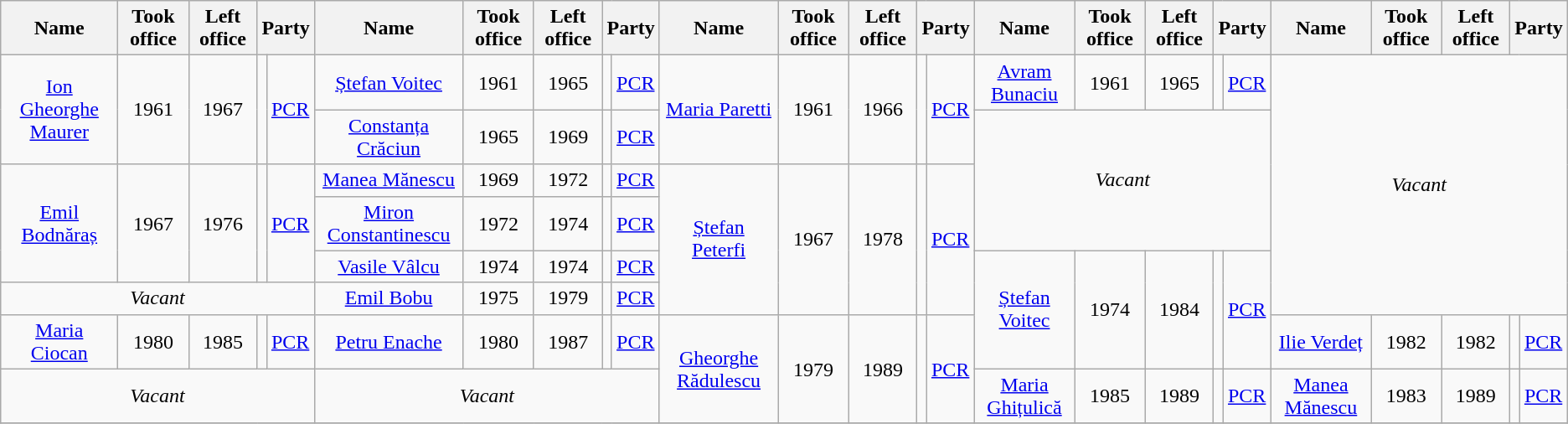<table class="wikitable" style="text-align:center">
<tr>
<th>Name</th>
<th>Took office</th>
<th>Left office</th>
<th colspan=2>Party</th>
<th>Name</th>
<th>Took office</th>
<th>Left office</th>
<th colspan=2>Party</th>
<th>Name</th>
<th>Took office</th>
<th>Left office</th>
<th colspan=2>Party</th>
<th>Name</th>
<th>Took office</th>
<th>Left office</th>
<th colspan=2>Party</th>
<th>Name</th>
<th>Took office</th>
<th>Left office</th>
<th colspan=2>Party</th>
</tr>
<tr>
<td rowspan=2><a href='#'>Ion Gheorghe Maurer</a></td>
<td rowspan=2>1961</td>
<td rowspan=2>1967</td>
<td rowspan=2 bgcolor=></td>
<td rowspan=2><a href='#'>PCR</a></td>
<td><a href='#'>Ștefan Voitec</a></td>
<td>1961</td>
<td>1965</td>
<td bgcolor=></td>
<td><a href='#'>PCR</a></td>
<td rowspan=2><a href='#'>Maria Paretti</a></td>
<td rowspan=2>1961</td>
<td rowspan=2>1966</td>
<td rowspan=2 bgcolor=></td>
<td rowspan=2><a href='#'>PCR</a></td>
<td><a href='#'>Avram Bunaciu</a></td>
<td>1961</td>
<td>1965</td>
<td bgcolor=></td>
<td><a href='#'>PCR</a></td>
<td colspan=5 rowspan=6><em>Vacant</em></td>
</tr>
<tr>
<td><a href='#'>Constanța Crăciun</a></td>
<td>1965</td>
<td>1969</td>
<td bgcolor=></td>
<td><a href='#'>PCR</a></td>
<td colspan=5 rowspan=3><em>Vacant</em></td>
</tr>
<tr>
<td rowspan=3><a href='#'>Emil Bodnăraș</a></td>
<td rowspan=3>1967</td>
<td rowspan=3>1976</td>
<td rowspan=3 bgcolor=></td>
<td rowspan=3><a href='#'>PCR</a></td>
<td><a href='#'>Manea Mănescu</a></td>
<td>1969</td>
<td>1972</td>
<td bgcolor=></td>
<td><a href='#'>PCR</a></td>
<td rowspan=4><a href='#'>Ștefan Peterfi</a></td>
<td rowspan=4>1967</td>
<td rowspan=4>1978</td>
<td rowspan=4 bgcolor=></td>
<td rowspan=4><a href='#'>PCR</a></td>
</tr>
<tr>
<td><a href='#'>Miron Constantinescu</a></td>
<td>1972</td>
<td>1974</td>
<td bgcolor=></td>
<td><a href='#'>PCR</a></td>
</tr>
<tr>
<td><a href='#'>Vasile Vâlcu</a></td>
<td>1974</td>
<td>1974</td>
<td bgcolor=></td>
<td><a href='#'>PCR</a></td>
<td rowspan=3><a href='#'>Ștefan Voitec</a></td>
<td rowspan=3>1974</td>
<td rowspan=3>1984</td>
<td rowspan=3 bgcolor=></td>
<td rowspan=3><a href='#'>PCR</a></td>
</tr>
<tr>
<td colspan=5 rowspan=1><em>Vacant</em></td>
<td><a href='#'>Emil Bobu</a></td>
<td>1975</td>
<td>1979</td>
<td bgcolor=></td>
<td><a href='#'>PCR</a></td>
</tr>
<tr>
<td><a href='#'>Maria Ciocan</a></td>
<td>1980</td>
<td>1985</td>
<td bgcolor=></td>
<td><a href='#'>PCR</a></td>
<td><a href='#'>Petru Enache</a></td>
<td>1980</td>
<td>1987</td>
<td bgcolor=></td>
<td><a href='#'>PCR</a></td>
<td rowspan=2><a href='#'>Gheorghe Rădulescu</a></td>
<td rowspan=2>1979</td>
<td rowspan=2>1989</td>
<td rowspan=2 bgcolor=></td>
<td rowspan=2><a href='#'>PCR</a></td>
<td><a href='#'>Ilie Verdeț</a></td>
<td>1982</td>
<td>1982</td>
<td bgcolor=></td>
<td><a href='#'>PCR</a></td>
</tr>
<tr>
<td colspan=5 rowspan=1><em>Vacant</em></td>
<td colspan=5 rowspan=1><em>Vacant</em></td>
<td><a href='#'>Maria Ghițulică</a></td>
<td>1985</td>
<td>1989</td>
<td bgcolor=></td>
<td><a href='#'>PCR</a></td>
<td><a href='#'>Manea Mănescu</a></td>
<td>1983</td>
<td>1989</td>
<td bgcolor=></td>
<td><a href='#'>PCR</a></td>
</tr>
<tr>
</tr>
</table>
